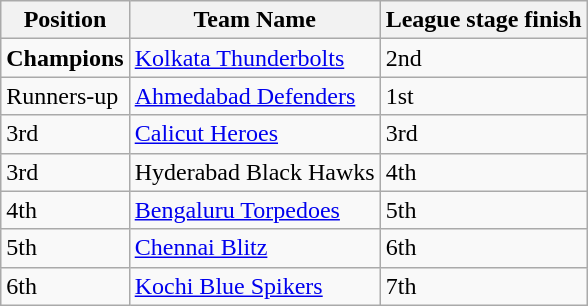<table class="wikitable">
<tr>
<th>Position</th>
<th>Team Name</th>
<th>League stage finish</th>
</tr>
<tr>
<td><strong>Champions</strong></td>
<td><a href='#'>Kolkata Thunderbolts</a></td>
<td>2nd</td>
</tr>
<tr>
<td>Runners-up</td>
<td><a href='#'>Ahmedabad Defenders</a></td>
<td>1st</td>
</tr>
<tr>
<td>3rd</td>
<td><a href='#'>Calicut Heroes</a></td>
<td>3rd</td>
</tr>
<tr>
<td>3rd</td>
<td>Hyderabad Black Hawks</td>
<td>4th</td>
</tr>
<tr>
<td>4th</td>
<td><a href='#'>Bengaluru Torpedoes</a></td>
<td>5th</td>
</tr>
<tr>
<td>5th</td>
<td><a href='#'>Chennai Blitz</a></td>
<td>6th</td>
</tr>
<tr>
<td>6th</td>
<td><a href='#'>Kochi Blue Spikers</a></td>
<td>7th</td>
</tr>
</table>
